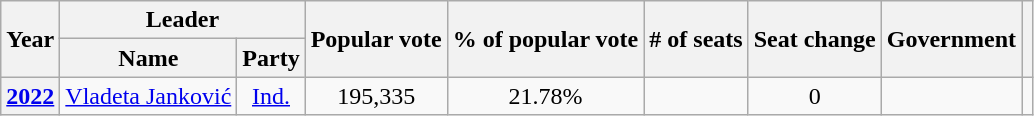<table class="wikitable" style="text-align:center">
<tr>
<th rowspan="2">Year</th>
<th colspan="2">Leader</th>
<th rowspan="2">Popular vote</th>
<th rowspan="2">% of popular vote</th>
<th rowspan="2"># of seats</th>
<th rowspan="2">Seat change</th>
<th rowspan="2">Government</th>
<th rowspan="2"></th>
</tr>
<tr>
<th>Name</th>
<th>Party</th>
</tr>
<tr>
<th><a href='#'>2022</a></th>
<td><a href='#'>Vladeta Janković</a></td>
<td><a href='#'>Ind.</a></td>
<td>195,335</td>
<td>21.78%</td>
<td></td>
<td> 0</td>
<td></td>
<td></td>
</tr>
</table>
